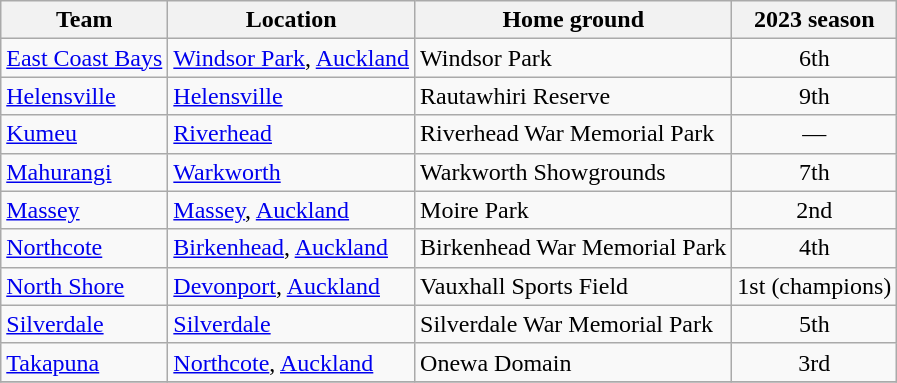<table class="wikitable sortable">
<tr>
<th>Team</th>
<th>Location</th>
<th>Home ground</th>
<th>2023 season</th>
</tr>
<tr>
<td><a href='#'>East Coast Bays</a></td>
<td><a href='#'>Windsor Park</a>, <a href='#'>Auckland</a></td>
<td>Windsor Park</td>
<td align="center">6th</td>
</tr>
<tr>
<td><a href='#'>Helensville</a></td>
<td><a href='#'>Helensville</a></td>
<td>Rautawhiri Reserve</td>
<td align="center">9th</td>
</tr>
<tr>
<td><a href='#'>Kumeu</a></td>
<td><a href='#'>Riverhead</a></td>
<td>Riverhead War Memorial Park</td>
<td align="center">—</td>
</tr>
<tr>
<td><a href='#'>Mahurangi</a></td>
<td><a href='#'>Warkworth</a></td>
<td>Warkworth Showgrounds</td>
<td align="center">7th</td>
</tr>
<tr>
<td><a href='#'>Massey</a></td>
<td><a href='#'>Massey</a>, <a href='#'>Auckland</a></td>
<td>Moire Park</td>
<td align="center">2nd</td>
</tr>
<tr>
<td><a href='#'>Northcote</a></td>
<td><a href='#'>Birkenhead</a>, <a href='#'>Auckland</a></td>
<td>Birkenhead War Memorial Park</td>
<td align="center">4th</td>
</tr>
<tr>
<td><a href='#'>North Shore</a></td>
<td><a href='#'>Devonport</a>, <a href='#'>Auckland</a></td>
<td>Vauxhall Sports Field</td>
<td align="center">1st (champions)</td>
</tr>
<tr>
<td><a href='#'>Silverdale</a></td>
<td><a href='#'>Silverdale</a></td>
<td>Silverdale War Memorial Park</td>
<td align="center">5th</td>
</tr>
<tr>
<td><a href='#'>Takapuna</a></td>
<td><a href='#'>Northcote</a>, <a href='#'>Auckland</a></td>
<td>Onewa Domain</td>
<td align="center">3rd</td>
</tr>
<tr>
</tr>
</table>
